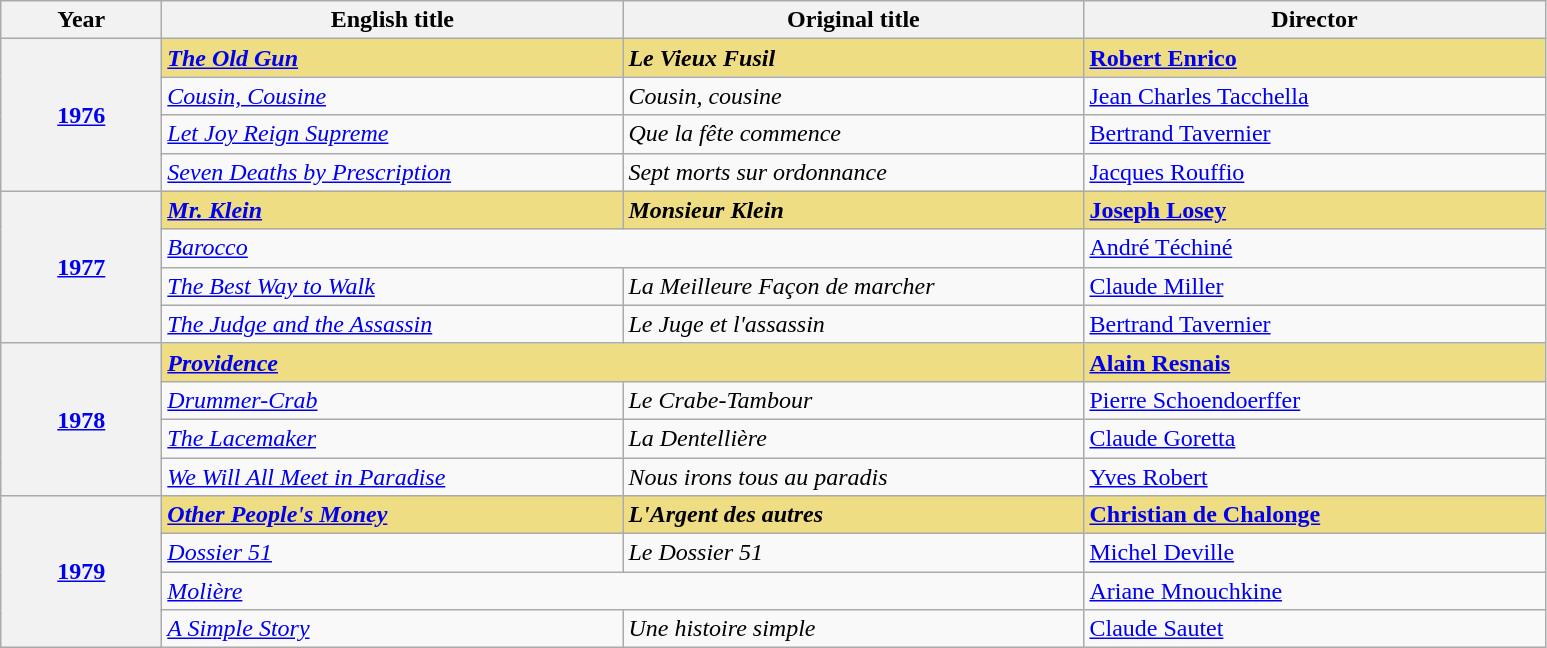<table class="wikitable">
<tr>
<th width="100">Year</th>
<th width="300">English title</th>
<th width="300">Original title</th>
<th width="300">Director</th>
</tr>
<tr>
<th rowspan="4" style="text-align:center;"><a href='#'>1976</a></th>
<td style="background:#eedd82;"><strong><em><a href='#'>The Old Gun</a></em></strong></td>
<td style="background:#eedd82;"><strong><em>Le Vieux Fusil</em></strong></td>
<td style="background:#eedd82;"><strong><a href='#'>Robert Enrico</a></strong></td>
</tr>
<tr>
<td><em><a href='#'>Cousin, Cousine</a></em></td>
<td><em>Cousin, cousine</em></td>
<td><a href='#'>Jean Charles Tacchella</a></td>
</tr>
<tr>
<td><em><a href='#'>Let Joy Reign Supreme</a></em></td>
<td><em>Que la fête commence</em></td>
<td><a href='#'>Bertrand Tavernier</a></td>
</tr>
<tr>
<td><em><a href='#'>Seven Deaths by Prescription</a></em></td>
<td><em>Sept morts sur ordonnance</em></td>
<td><a href='#'>Jacques Rouffio</a></td>
</tr>
<tr>
<th rowspan="4" style="text-align:center;"><a href='#'>1977</a></th>
<td style="background:#eedd82;"><strong><em><a href='#'>Mr. Klein</a></em></strong></td>
<td style="background:#eedd82;"><strong><em>Monsieur Klein</em></strong></td>
<td style="background:#eedd82;"><strong><a href='#'>Joseph Losey</a></strong></td>
</tr>
<tr>
<td colspan="2"><em><a href='#'>Barocco</a></em></td>
<td><a href='#'>André Téchiné</a></td>
</tr>
<tr>
<td><em><a href='#'>The Best Way to Walk</a></em></td>
<td><em>La Meilleure Façon de marcher</em></td>
<td><a href='#'>Claude Miller</a></td>
</tr>
<tr>
<td><em><a href='#'>The Judge and the Assassin</a></em></td>
<td><em>Le Juge et l'assassin</em></td>
<td><a href='#'>Bertrand Tavernier</a></td>
</tr>
<tr>
<th rowspan="4" style="text-align:center;"><a href='#'>1978</a></th>
<td colspan="2" style="background:#eedd82;"><strong><em><a href='#'>Providence</a></em></strong></td>
<td style="background:#eedd82;"><strong><a href='#'>Alain Resnais</a></strong></td>
</tr>
<tr>
<td><em><a href='#'>Drummer-Crab</a></em></td>
<td><em>Le Crabe-Tambour</em></td>
<td><a href='#'>Pierre Schoendoerffer</a></td>
</tr>
<tr>
<td><em><a href='#'>The Lacemaker</a></em></td>
<td><em>La Dentellière</em></td>
<td><a href='#'>Claude Goretta</a></td>
</tr>
<tr>
<td><em><a href='#'>We Will All Meet in Paradise</a></em></td>
<td><em>Nous irons tous au paradis</em></td>
<td><a href='#'>Yves Robert</a></td>
</tr>
<tr>
<th rowspan="4" style="text-align:center;"><a href='#'>1979</a></th>
<td style="background:#eedd82;"><strong><em><a href='#'>Other People's Money</a></em></strong></td>
<td style="background:#eedd82;"><strong><em>L'Argent des autres</em></strong></td>
<td style="background:#eedd82;"><strong><a href='#'>Christian de Chalonge</a></strong></td>
</tr>
<tr>
<td><em><a href='#'>Dossier 51</a></em></td>
<td><em>Le Dossier 51</em></td>
<td><a href='#'>Michel Deville</a></td>
</tr>
<tr>
<td colspan="2"><em><a href='#'>Molière</a></em></td>
<td><a href='#'>Ariane Mnouchkine</a></td>
</tr>
<tr>
<td><em><a href='#'>A Simple Story</a></em></td>
<td><em>Une histoire simple</em></td>
<td><a href='#'>Claude Sautet</a></td>
</tr>
</table>
